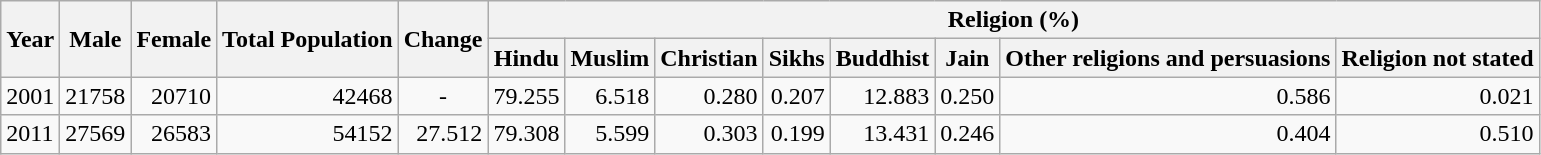<table class="wikitable">
<tr>
<th rowspan="2">Year</th>
<th rowspan="2">Male</th>
<th rowspan="2">Female</th>
<th rowspan="2">Total Population</th>
<th rowspan="2">Change</th>
<th colspan="8">Religion (%)</th>
</tr>
<tr>
<th>Hindu</th>
<th>Muslim</th>
<th>Christian</th>
<th>Sikhs</th>
<th>Buddhist</th>
<th>Jain</th>
<th>Other religions and persuasions</th>
<th>Religion not stated</th>
</tr>
<tr>
<td>2001</td>
<td style="text-align:right;">21758</td>
<td style="text-align:right;">20710</td>
<td style="text-align:right;">42468</td>
<td style="text-align:center;">-</td>
<td style="text-align:right;">79.255</td>
<td style="text-align:right;">6.518</td>
<td style="text-align:right;">0.280</td>
<td style="text-align:right;">0.207</td>
<td style="text-align:right;">12.883</td>
<td style="text-align:right;">0.250</td>
<td style="text-align:right;">0.586</td>
<td style="text-align:right;">0.021</td>
</tr>
<tr>
<td>2011</td>
<td style="text-align:right;">27569</td>
<td style="text-align:right;">26583</td>
<td style="text-align:right;">54152</td>
<td style="text-align:right;">27.512</td>
<td style="text-align:right;">79.308</td>
<td style="text-align:right;">5.599</td>
<td style="text-align:right;">0.303</td>
<td style="text-align:right;">0.199</td>
<td style="text-align:right;">13.431</td>
<td style="text-align:right;">0.246</td>
<td style="text-align:right;">0.404</td>
<td style="text-align:right;">0.510</td>
</tr>
</table>
